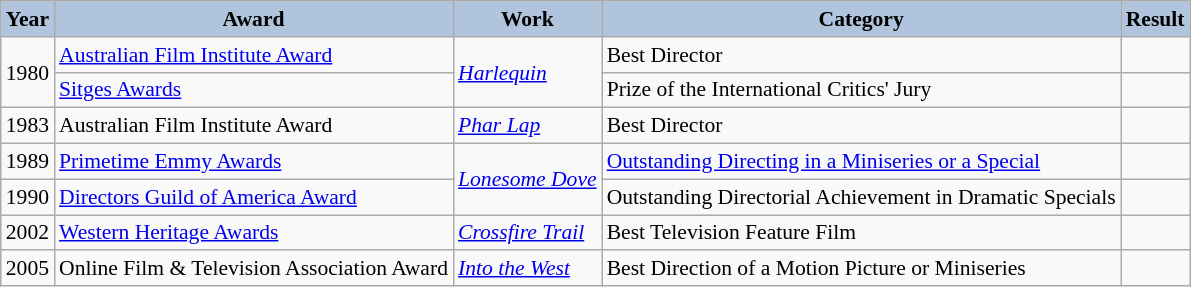<table class="wikitable" style="font-size:90%">
<tr style="text-align:center;">
<th style="background:#B0C4DE;">Year</th>
<th style="background:#B0C4DE;">Award</th>
<th style="background:#B0C4DE;">Work</th>
<th style="background:#B0C4DE;">Category</th>
<th style="background:#B0C4DE;">Result</th>
</tr>
<tr>
<td rowspan="2">1980</td>
<td><a href='#'>Australian Film Institute Award</a></td>
<td rowspan="2"><em><a href='#'>Harlequin</a></em></td>
<td>Best Director</td>
<td></td>
</tr>
<tr>
<td><a href='#'>Sitges Awards</a></td>
<td>Prize of the International Critics' Jury</td>
<td></td>
</tr>
<tr>
<td>1983</td>
<td>Australian Film Institute Award</td>
<td><em><a href='#'>Phar Lap</a></em></td>
<td>Best Director</td>
<td></td>
</tr>
<tr>
<td>1989</td>
<td><a href='#'>Primetime Emmy Awards</a></td>
<td rowspan="2"><em><a href='#'>Lonesome Dove</a></em></td>
<td><a href='#'>Outstanding Directing in a Miniseries or a Special</a></td>
<td></td>
</tr>
<tr>
<td>1990</td>
<td><a href='#'>Directors Guild of America Award</a></td>
<td>Outstanding Directorial Achievement in Dramatic Specials</td>
<td></td>
</tr>
<tr>
<td>2002</td>
<td><a href='#'>Western Heritage Awards</a></td>
<td><em><a href='#'>Crossfire Trail</a></em></td>
<td>Best Television Feature Film</td>
<td></td>
</tr>
<tr>
<td>2005</td>
<td>Online Film & Television Association Award</td>
<td><em><a href='#'>Into the West</a></em></td>
<td>Best Direction of a Motion Picture or Miniseries</td>
<td></td>
</tr>
</table>
